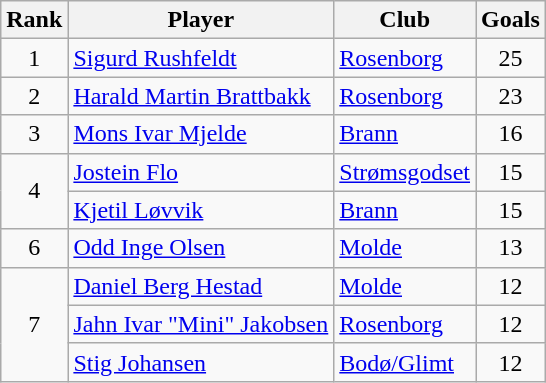<table class="wikitable" style="text-align:center">
<tr>
<th>Rank</th>
<th>Player</th>
<th>Club</th>
<th>Goals</th>
</tr>
<tr>
<td>1</td>
<td align="left"> <a href='#'>Sigurd Rushfeldt</a></td>
<td align="left"><a href='#'>Rosenborg</a></td>
<td>25</td>
</tr>
<tr>
<td>2</td>
<td align="left"> <a href='#'>Harald Martin Brattbakk</a></td>
<td align="left"><a href='#'>Rosenborg</a></td>
<td>23</td>
</tr>
<tr>
<td>3</td>
<td align="left"> <a href='#'>Mons Ivar Mjelde</a></td>
<td align="left"><a href='#'>Brann</a></td>
<td>16</td>
</tr>
<tr>
<td rowspan="2">4</td>
<td align="left"> <a href='#'>Jostein Flo</a></td>
<td align="left"><a href='#'>Strømsgodset</a></td>
<td>15</td>
</tr>
<tr>
<td align="left"> <a href='#'>Kjetil Løvvik</a></td>
<td align="left"><a href='#'>Brann</a></td>
<td>15</td>
</tr>
<tr>
<td>6</td>
<td align="left"> <a href='#'>Odd Inge Olsen</a></td>
<td align="left"><a href='#'>Molde</a></td>
<td>13</td>
</tr>
<tr>
<td rowspan="3">7</td>
<td align="left"> <a href='#'>Daniel Berg Hestad</a></td>
<td align="left"><a href='#'>Molde</a></td>
<td>12</td>
</tr>
<tr>
<td align="left"> <a href='#'>Jahn Ivar "Mini" Jakobsen</a></td>
<td align="left"><a href='#'>Rosenborg</a></td>
<td>12</td>
</tr>
<tr>
<td align="left"> <a href='#'>Stig Johansen</a></td>
<td align="left"><a href='#'>Bodø/Glimt</a></td>
<td>12</td>
</tr>
</table>
